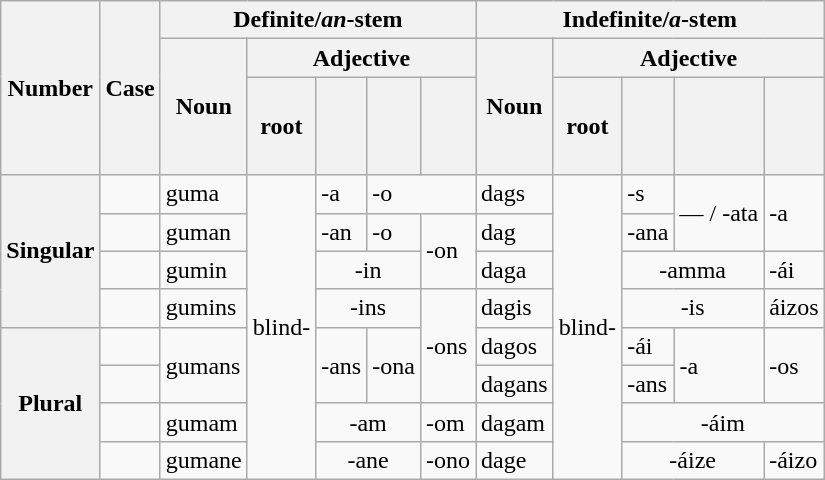<table class="wikitable">
<tr>
<th rowspan="3">Number</th>
<th rowspan="3">Case</th>
<th colspan="5">Definite/<em>an</em>-stem</th>
<th colspan="5">Indefinite/<em>a</em>-stem</th>
</tr>
<tr>
<th rowspan="2">Noun</th>
<th colspan="4">Adjective</th>
<th rowspan="2">Noun</th>
<th colspan="4">Adjective</th>
</tr>
<tr>
<th style="height:58px;">root</th>
<th></th>
<th></th>
<th></th>
<th>root</th>
<th></th>
<th></th>
<th></th>
</tr>
<tr>
<th rowspan="4">Singular</th>
<td><em></em></td>
<td>guma</td>
<td rowspan="8" style="text-align:right; vertical-align:middle;">blind-</td>
<td>-a</td>
<td colspan="2">-o</td>
<td>dags</td>
<td rowspan="8" style="text-align:right; vertical-align:middle;">blind-</td>
<td>-s</td>
<td rowspan="2">— / -ata</td>
<td rowspan="2">-a</td>
</tr>
<tr>
<td><em></em></td>
<td>guman</td>
<td>-an</td>
<td>-o</td>
<td rowspan="2">-on</td>
<td>dag</td>
<td>-ana</td>
</tr>
<tr>
<td><em></em></td>
<td>gumin</td>
<td colspan="2" style="text-align:center;">-in</td>
<td>daga</td>
<td colspan="2" style="text-align:center;">-amma</td>
<td>-ái</td>
</tr>
<tr>
<td><em></em></td>
<td>gumins</td>
<td colspan="2" style="text-align:center;">-ins</td>
<td rowspan="3">-ons</td>
<td>dagis</td>
<td colspan="2" style="text-align:center;">-is</td>
<td>áizos</td>
</tr>
<tr>
<th rowspan="4">Plural</th>
<td><em></em></td>
<td rowspan="2">gumans</td>
<td rowspan="2">-ans</td>
<td rowspan="2">-ona</td>
<td>dagos</td>
<td>-ái</td>
<td rowspan="2">-a</td>
<td rowspan="2">-os</td>
</tr>
<tr>
<td><em></em></td>
<td>dagans</td>
<td>-ans</td>
</tr>
<tr>
<td><em></em></td>
<td>gumam</td>
<td colspan="2" style="text-align:center;">-am</td>
<td>-om</td>
<td>dagam</td>
<td colspan="3" style="text-align:center;">-áim</td>
</tr>
<tr>
<td><em></em></td>
<td>gumane</td>
<td colspan="2" style="text-align:center;">-ane</td>
<td>-ono</td>
<td>dage</td>
<td colspan="2" style="text-align:center;">-áize</td>
<td>-áizo</td>
</tr>
</table>
